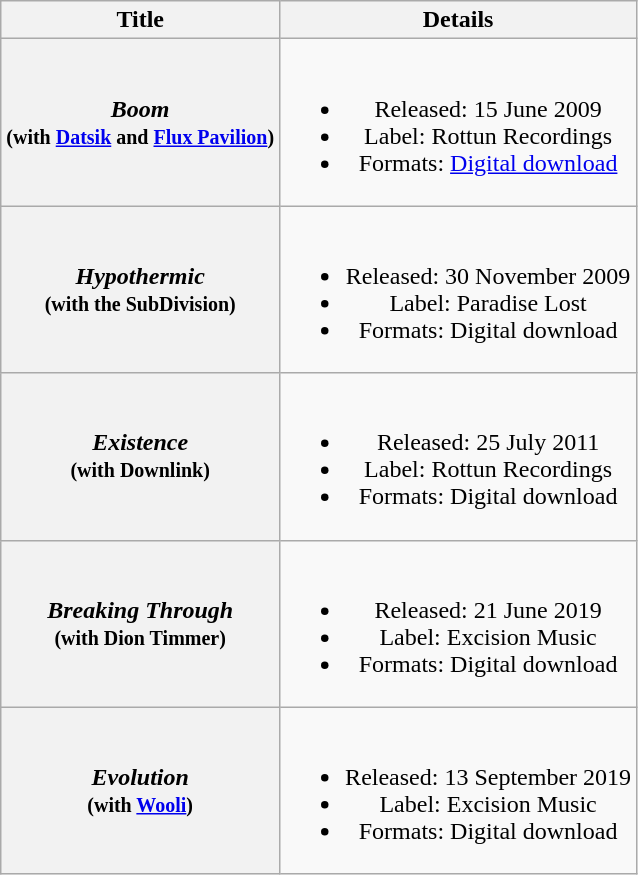<table class="wikitable plainrowheaders" style="text-align:center;">
<tr>
<th scope="col">Title</th>
<th scope="col">Details</th>
</tr>
<tr>
<th scope="row"><em>Boom</em><br><small>(with <a href='#'>Datsik</a> and <a href='#'>Flux Pavilion</a>)</small></th>
<td><br><ul><li>Released: 15 June 2009</li><li>Label: Rottun Recordings</li><li>Formats: <a href='#'>Digital download</a></li></ul></td>
</tr>
<tr>
<th scope="row"><em>Hypothermic</em><br><small>(with the SubDivision)</small></th>
<td><br><ul><li>Released: 30 November 2009</li><li>Label: Paradise Lost</li><li>Formats: Digital download</li></ul></td>
</tr>
<tr>
<th scope="row"><em>Existence</em><br><small>(with Downlink)</small></th>
<td><br><ul><li>Released: 25 July 2011</li><li>Label: Rottun Recordings</li><li>Formats: Digital download</li></ul></td>
</tr>
<tr>
<th scope="row"><em>Breaking Through</em> <br><small>(with Dion Timmer)</small></th>
<td><br><ul><li>Released: 21 June 2019</li><li>Label: Excision Music</li><li>Formats: Digital download</li></ul></td>
</tr>
<tr>
<th scope="row"><em>Evolution</em> <br><small>(with <a href='#'>Wooli</a>)</small></th>
<td><br><ul><li>Released: 13 September 2019</li><li>Label: Excision Music</li><li>Formats: Digital download</li></ul></td>
</tr>
</table>
